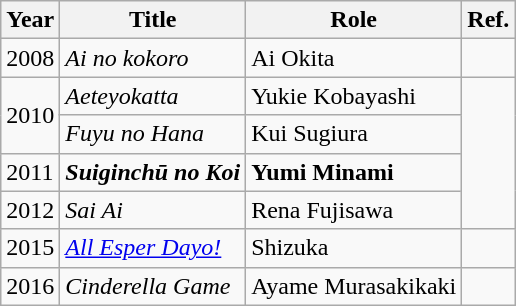<table class="wikitable">
<tr>
<th>Year</th>
<th>Title</th>
<th>Role</th>
<th>Ref.</th>
</tr>
<tr>
<td>2008</td>
<td><em>Ai no kokoro</em></td>
<td>Ai Okita</td>
<td></td>
</tr>
<tr>
<td rowspan="2">2010</td>
<td><em>Aeteyokatta</em></td>
<td>Yukie Kobayashi</td>
<td rowspan="4"></td>
</tr>
<tr>
<td><em>Fuyu no Hana</em></td>
<td>Kui Sugiura</td>
</tr>
<tr>
<td>2011</td>
<td><strong><em>Suiginchū no Koi</em></strong></td>
<td><strong>Yumi Minami</strong></td>
</tr>
<tr>
<td>2012</td>
<td><em>Sai Ai</em></td>
<td>Rena Fujisawa</td>
</tr>
<tr>
<td>2015</td>
<td><em><a href='#'>All Esper Dayo!</a></em></td>
<td>Shizuka</td>
<td></td>
</tr>
<tr>
<td>2016</td>
<td><em>Cinderella Game</em></td>
<td>Ayame Murasakikaki</td>
<td></td>
</tr>
</table>
